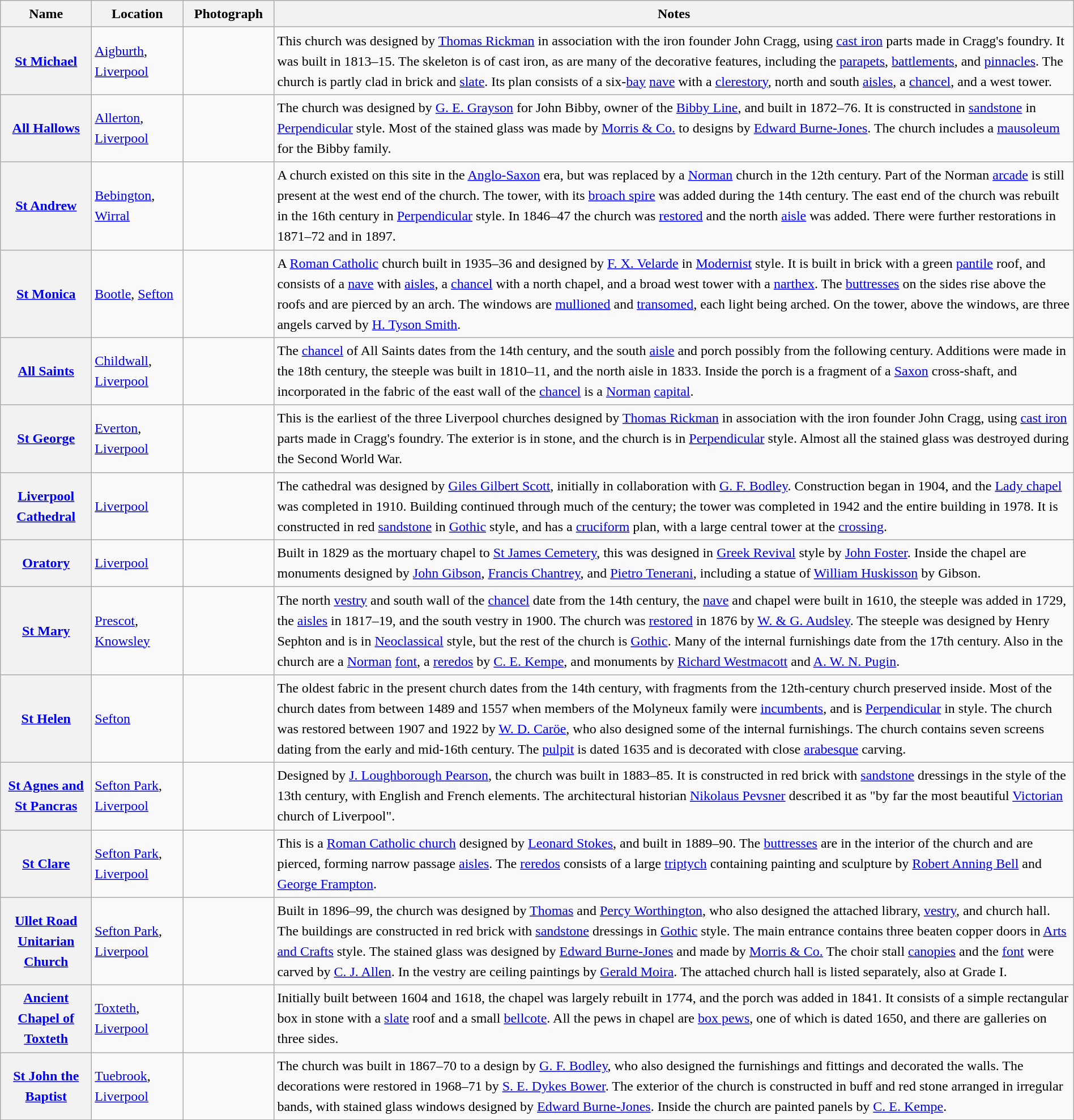<table class="wikitable sortable plainrowheaders" style="width:100%;border:0px;text-align:left;line-height:150%;">
<tr>
<th scope="col" style="width:100px">Name</th>
<th scope="col" style="width:100px">Location</th>
<th scope="col" style="width:100px" class="unsortable">Photograph</th>
<th scope="col" class="unsortable">Notes</th>
</tr>
<tr>
<th scope="row"><a href='#'>St Michael</a></th>
<td><a href='#'>Aigburth</a>, <a href='#'>Liverpool</a><br><small></small></td>
<td></td>
<td>This church was designed by <a href='#'>Thomas Rickman</a> in association with the iron founder John Cragg, using <a href='#'>cast iron</a> parts made in Cragg's foundry.  It was built in 1813–15.  The skeleton is of cast iron, as are many of the decorative features, including the  <a href='#'>parapets</a>, <a href='#'>battlements</a>, and <a href='#'>pinnacles</a>.  The church is partly clad in brick and <a href='#'>slate</a>.  Its plan consists of a six-<a href='#'>bay</a> <a href='#'>nave</a> with a <a href='#'>clerestory</a>, north and south <a href='#'>aisles</a>, a <a href='#'>chancel</a>, and a west tower.</td>
</tr>
<tr>
<th scope="row"><a href='#'>All Hallows</a></th>
<td><a href='#'>Allerton</a>, <a href='#'>Liverpool</a><br><small></small></td>
<td></td>
<td>The church was designed by <a href='#'>G. E. Grayson</a> for John Bibby, owner of the <a href='#'>Bibby Line</a>, and built in 1872–76.  It is constructed in <a href='#'>sandstone</a> in <a href='#'>Perpendicular</a> style.  Most of the stained glass was made by <a href='#'>Morris & Co.</a> to designs by <a href='#'>Edward Burne-Jones</a>.  The church includes a <a href='#'>mausoleum</a> for the Bibby family.</td>
</tr>
<tr>
<th scope="row"><a href='#'>St Andrew</a></th>
<td><a href='#'>Bebington</a>, <a href='#'>Wirral</a><br><small></small></td>
<td></td>
<td>A church existed on this site in the <a href='#'>Anglo-Saxon</a> era, but was replaced by a <a href='#'>Norman</a> church in the 12th century.  Part of the Norman <a href='#'>arcade</a> is still present at the west end of the church.  The tower, with its <a href='#'>broach spire</a> was added during the 14th century.  The east end of the church was rebuilt in the 16th century in <a href='#'>Perpendicular</a> style. In 1846–47 the church was <a href='#'>restored</a> and the north <a href='#'>aisle</a> was added.  There were further restorations in 1871–72 and in 1897.</td>
</tr>
<tr>
<th scope="row"><a href='#'>St Monica</a></th>
<td><a href='#'>Bootle</a>, <a href='#'>Sefton</a><br><small></small></td>
<td></td>
<td>A <a href='#'>Roman Catholic</a> church built in 1935–36 and designed by <a href='#'>F. X. Velarde</a> in <a href='#'>Modernist</a> style.  It is built in brick with a green <a href='#'>pantile</a> roof, and consists of a <a href='#'>nave</a> with <a href='#'>aisles</a>, a <a href='#'>chancel</a> with a north chapel, and a broad west tower with a <a href='#'>narthex</a>.  The <a href='#'>buttresses</a> on the sides rise above the roofs and are pierced by an arch.  The windows are <a href='#'>mullioned</a> and <a href='#'>transomed</a>, each light being arched.  On the tower, above the windows, are three angels carved by <a href='#'>H. Tyson Smith</a>.</td>
</tr>
<tr>
<th scope="row"><a href='#'>All Saints</a></th>
<td><a href='#'>Childwall</a>, <a href='#'>Liverpool</a><br><small></small></td>
<td></td>
<td>The <a href='#'>chancel</a> of All Saints dates from the 14th century, and the south <a href='#'>aisle</a> and porch possibly from the following century. Additions were made in the 18th century, the steeple was built in 1810–11, and the north aisle in 1833.  Inside the porch is a fragment of a <a href='#'>Saxon</a> cross-shaft, and incorporated in the fabric of the east wall of the <a href='#'>chancel</a> is a <a href='#'>Norman</a> <a href='#'>capital</a>.</td>
</tr>
<tr>
<th scope="row"><a href='#'>St George</a></th>
<td><a href='#'>Everton</a>, <a href='#'>Liverpool</a><br><small></small></td>
<td></td>
<td>This is the earliest of the three Liverpool churches designed by <a href='#'>Thomas Rickman</a> in association with the iron founder John Cragg, using <a href='#'>cast iron</a> parts made in Cragg's foundry.  The exterior is in stone, and the church is in <a href='#'>Perpendicular</a> style.  Almost all the stained glass was destroyed during the Second World War.</td>
</tr>
<tr>
<th scope="row"><a href='#'>Liverpool Cathedral</a></th>
<td><a href='#'>Liverpool</a><br><small></small></td>
<td></td>
<td>The cathedral was designed by <a href='#'>Giles Gilbert Scott</a>, initially in collaboration with <a href='#'>G. F. Bodley</a>. Construction began in 1904, and the <a href='#'>Lady chapel</a> was completed in 1910.  Building continued through much of the century; the tower was completed in 1942 and the entire building in 1978.  It is constructed in red <a href='#'>sandstone</a> in <a href='#'>Gothic</a> style, and has a <a href='#'>cruciform</a> plan, with a large central tower at the <a href='#'>crossing</a>.</td>
</tr>
<tr>
<th scope="row"><a href='#'>Oratory</a></th>
<td><a href='#'>Liverpool</a><br><small></small></td>
<td></td>
<td>Built in 1829 as the mortuary chapel to <a href='#'>St James Cemetery</a>, this was designed in <a href='#'>Greek Revival</a> style by <a href='#'>John Foster</a>.  Inside the chapel are monuments designed by <a href='#'>John Gibson</a>, <a href='#'>Francis Chantrey</a>, and <a href='#'>Pietro Tenerani</a>, including a statue of <a href='#'>William Huskisson</a> by Gibson.</td>
</tr>
<tr>
<th scope="row"><a href='#'>St Mary</a></th>
<td><a href='#'>Prescot</a>, <a href='#'>Knowsley</a><br><small></small></td>
<td></td>
<td>The north <a href='#'>vestry</a> and south wall of the <a href='#'>chancel</a> date from the 14th century, the <a href='#'>nave</a> and chapel were built in 1610, the steeple was added in 1729, the <a href='#'>aisles</a> in 1817–19, and the south vestry in 1900.  The church was <a href='#'>restored</a> in 1876 by <a href='#'>W. & G. Audsley</a>.  The steeple was designed by Henry Sephton and is in <a href='#'>Neoclassical</a> style, but the rest of the church is <a href='#'>Gothic</a>.  Many of the internal furnishings date from the 17th century.  Also in the church are a <a href='#'>Norman</a> <a href='#'>font</a>, a <a href='#'>reredos</a> by <a href='#'>C. E. Kempe</a>, and monuments by <a href='#'>Richard Westmacott</a> and <a href='#'>A. W. N. Pugin</a>.</td>
</tr>
<tr>
<th scope="row"><a href='#'>St Helen</a></th>
<td><a href='#'>Sefton</a><br><small></small></td>
<td></td>
<td>The oldest fabric in the present church dates from the 14th century, with fragments from the 12th-century church preserved inside.  Most of the church dates from between 1489 and 1557 when members of the Molyneux family were <a href='#'>incumbents</a>, and is <a href='#'>Perpendicular</a> in style.  The church was restored between 1907 and 1922 by <a href='#'>W. D. Caröe</a>, who also designed some of the internal furnishings.  The church contains seven screens dating from the early and mid-16th century.  The <a href='#'>pulpit</a> is dated 1635 and is decorated with close <a href='#'>arabesque</a> carving.</td>
</tr>
<tr>
<th scope="row"><a href='#'>St Agnes and St Pancras</a></th>
<td><a href='#'>Sefton Park</a>, <a href='#'>Liverpool</a><br><small></small></td>
<td></td>
<td>Designed by <a href='#'>J. Loughborough Pearson</a>, the church was built in 1883–85.  It is constructed in red brick with <a href='#'>sandstone</a> dressings in the style of the 13th century, with English and French elements.  The architectural historian <a href='#'>Nikolaus Pevsner</a> described it as "by far the most beautiful <a href='#'>Victorian</a> church of Liverpool".</td>
</tr>
<tr>
<th scope="row"><a href='#'>St Clare</a></th>
<td><a href='#'>Sefton Park</a>, <a href='#'>Liverpool</a><br><small></small></td>
<td></td>
<td>This is a <a href='#'>Roman Catholic church</a> designed by <a href='#'>Leonard Stokes</a>, and built in 1889–90.  The <a href='#'>buttresses</a> are in the interior of the church and are pierced, forming narrow passage <a href='#'>aisles</a>.  The <a href='#'>reredos</a> consists of a large <a href='#'>triptych</a> containing painting and sculpture by <a href='#'>Robert Anning Bell</a> and <a href='#'>George Frampton</a>.</td>
</tr>
<tr>
<th scope="row"><a href='#'>Ullet Road Unitarian Church</a></th>
<td><a href='#'>Sefton Park</a>, <a href='#'>Liverpool</a><br><small></small></td>
<td></td>
<td>Built in 1896–99, the church was designed by <a href='#'>Thomas</a> and <a href='#'>Percy Worthington</a>, who also designed the attached library, <a href='#'>vestry</a>, and church hall.  The buildings are constructed in red brick with <a href='#'>sandstone</a> dressings in <a href='#'>Gothic</a> style.  The main entrance contains three beaten copper doors in <a href='#'>Arts and Crafts</a> style.  The stained glass was designed by <a href='#'>Edward Burne-Jones</a> and made by <a href='#'>Morris & Co.</a>  The choir stall <a href='#'>canopies</a> and the <a href='#'>font</a> were carved by <a href='#'>C. J. Allen</a>.  In the vestry are ceiling paintings by <a href='#'>Gerald Moira</a>.  The attached church hall is listed separately, also at Grade I.</td>
</tr>
<tr>
<th scope="row"><a href='#'>Ancient Chapel of Toxteth</a></th>
<td><a href='#'>Toxteth</a>, <a href='#'>Liverpool</a><br><small></small></td>
<td></td>
<td>Initially built between 1604 and 1618, the chapel was largely rebuilt in 1774, and the porch was added in 1841.  It consists of a simple rectangular box in stone with a <a href='#'>slate</a> roof and a small <a href='#'>bellcote</a>.  All the pews in chapel are <a href='#'>box pews</a>, one of which is dated 1650, and there are galleries on three sides.</td>
</tr>
<tr>
<th scope="row"><a href='#'>St John the Baptist</a></th>
<td><a href='#'>Tuebrook</a>, <a href='#'>Liverpool</a><br><small></small></td>
<td></td>
<td>The church was built in 1867–70 to a design by <a href='#'>G. F. Bodley</a>, who also designed the furnishings and fittings and decorated the walls.  The decorations were restored in 1968–71 by <a href='#'>S. E. Dykes Bower</a>.  The exterior of the church is constructed in buff and red stone arranged in irregular bands, with stained glass windows designed by <a href='#'>Edward Burne-Jones</a>.  Inside the church are painted panels by <a href='#'>C. E. Kempe</a>.</td>
</tr>
<tr>
</tr>
</table>
